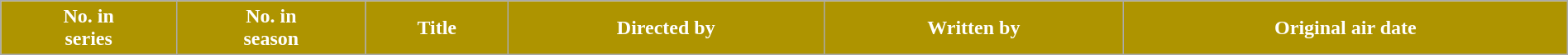<table class="wikitable plainrowheaders" style="width:100%">
<tr style="color:#FFFFFF">
<th style="background:#AE9400">No. in<br>series</th>
<th style="background:#AE9400">No. in<br>season</th>
<th style="background:#AE9400">Title</th>
<th style="background:#AE9400">Directed by</th>
<th style="background:#AE9400">Written by</th>
<th style="background:#AE9400">Original air date<br>





































</th>
</tr>
</table>
